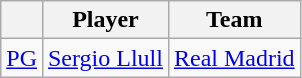<table class="wikitable">
<tr>
<th align="center"></th>
<th align="center">Player</th>
<th align="center">Team</th>
</tr>
<tr>
<td align=center><a href='#'>PG</a></td>
<td> <a href='#'>Sergio Llull</a></td>
<td><a href='#'>Real Madrid</a></td>
</tr>
</table>
